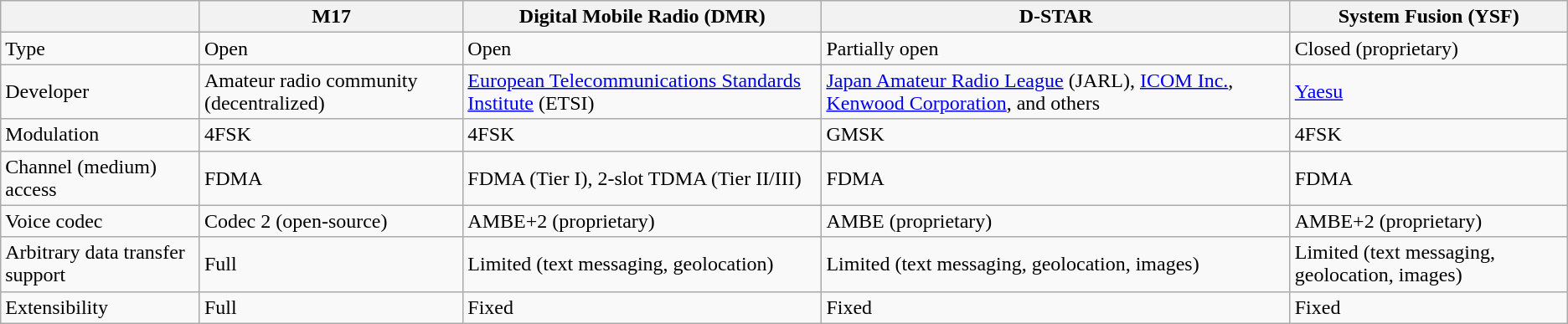<table class="wikitable">
<tr>
<th></th>
<th>M17</th>
<th>Digital Mobile Radio (DMR)</th>
<th>D-STAR</th>
<th>System Fusion (YSF)</th>
</tr>
<tr>
<td>Type</td>
<td>Open</td>
<td>Open</td>
<td>Partially open</td>
<td>Closed (proprietary)</td>
</tr>
<tr>
<td>Developer</td>
<td>Amateur radio community (decentralized)</td>
<td><a href='#'>European Telecommunications Standards Institute</a> (ETSI)</td>
<td><a href='#'>Japan Amateur Radio League</a> (JARL), <a href='#'>ICOM Inc.</a>, <a href='#'>Kenwood Corporation</a>, and others</td>
<td><a href='#'>Yaesu</a></td>
</tr>
<tr>
<td>Modulation</td>
<td>4FSK</td>
<td>4FSK</td>
<td>GMSK</td>
<td>4FSK</td>
</tr>
<tr>
<td>Channel (medium) access</td>
<td>FDMA</td>
<td>FDMA (Tier I), 2-slot TDMA (Tier II/III)</td>
<td>FDMA</td>
<td>FDMA</td>
</tr>
<tr>
<td>Voice codec</td>
<td>Codec 2 (open-source)</td>
<td>AMBE+2 (proprietary)</td>
<td>AMBE (proprietary)</td>
<td>AMBE+2 (proprietary)</td>
</tr>
<tr>
<td>Arbitrary data transfer support</td>
<td>Full</td>
<td>Limited (text messaging, geolocation)</td>
<td>Limited (text messaging, geolocation, images)</td>
<td>Limited (text messaging, geolocation, images)</td>
</tr>
<tr>
<td>Extensibility</td>
<td>Full</td>
<td>Fixed</td>
<td>Fixed</td>
<td>Fixed</td>
</tr>
</table>
